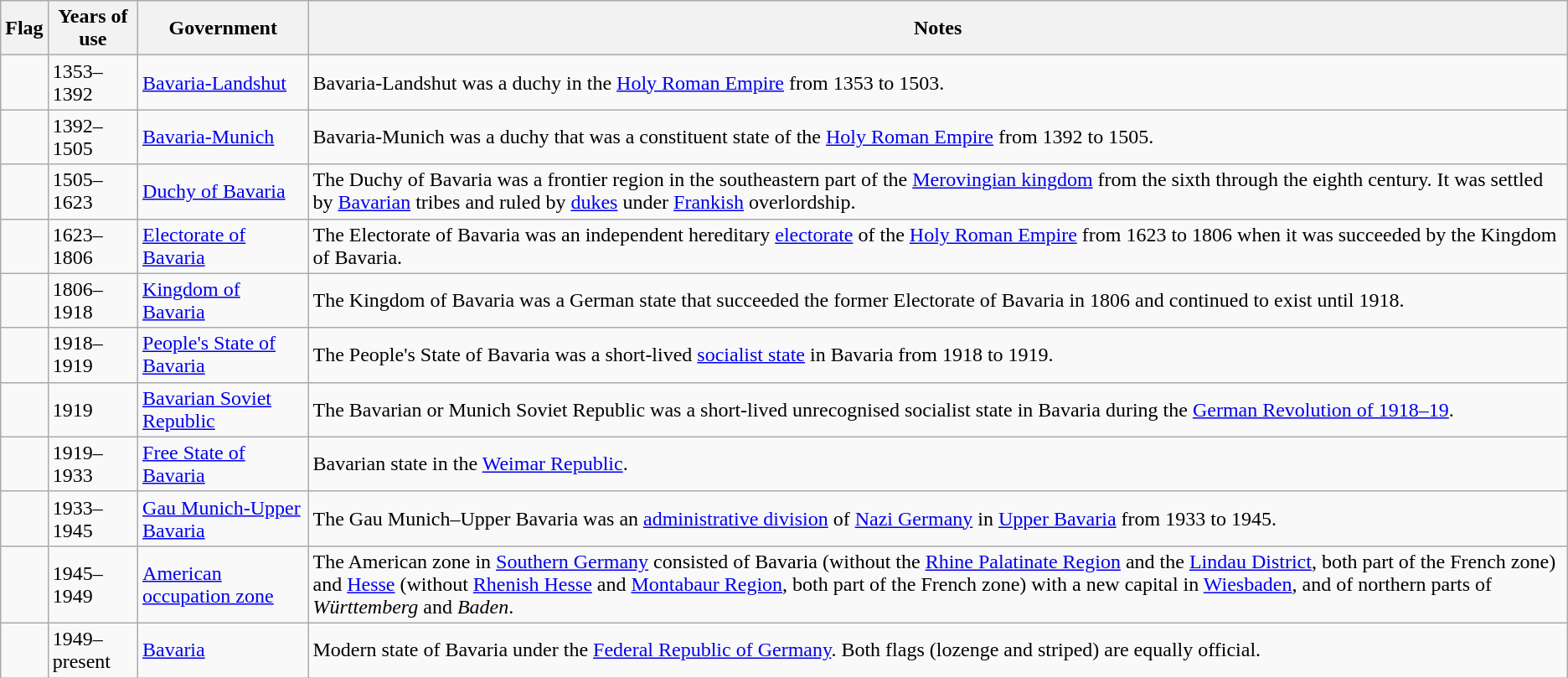<table class="wikitable">
<tr>
<th>Flag</th>
<th>Years of use</th>
<th>Government</th>
<th>Notes</th>
</tr>
<tr>
<td></td>
<td>1353–1392</td>
<td><a href='#'>Bavaria-Landshut</a></td>
<td>Bavaria-Landshut was a duchy in the <a href='#'>Holy Roman Empire</a> from 1353 to 1503.</td>
</tr>
<tr>
<td></td>
<td>1392–1505</td>
<td><a href='#'>Bavaria-Munich</a></td>
<td>Bavaria-Munich was a duchy that was a constituent state of the <a href='#'>Holy Roman Empire</a> from 1392 to 1505.</td>
</tr>
<tr>
<td></td>
<td>1505–1623</td>
<td><a href='#'>Duchy of Bavaria</a></td>
<td>The Duchy of Bavaria was a frontier region in the southeastern part of the <a href='#'>Merovingian kingdom</a> from the sixth through the eighth century. It was settled by <a href='#'>Bavarian</a> tribes and ruled by <a href='#'>dukes</a> under <a href='#'>Frankish</a> overlordship.</td>
</tr>
<tr>
<td></td>
<td>1623–1806</td>
<td><a href='#'>Electorate of Bavaria</a></td>
<td>The Electorate of Bavaria was an independent hereditary <a href='#'>electorate</a> of the <a href='#'>Holy Roman Empire</a> from 1623 to 1806 when it was succeeded by the Kingdom of Bavaria.</td>
</tr>
<tr>
<td></td>
<td>1806–1918</td>
<td><a href='#'>Kingdom of Bavaria</a></td>
<td>The Kingdom of Bavaria was a German state that succeeded the former Electorate of Bavaria in 1806 and continued to exist until 1918.</td>
</tr>
<tr>
<td></td>
<td>1918–1919</td>
<td><a href='#'>People's State of Bavaria</a></td>
<td>The People's State of Bavaria was a short-lived <a href='#'>socialist state</a> in Bavaria from 1918 to 1919.</td>
</tr>
<tr>
<td></td>
<td>1919</td>
<td><a href='#'>Bavarian Soviet Republic</a></td>
<td>The Bavarian or Munich Soviet Republic was a short-lived unrecognised socialist state in Bavaria during the <a href='#'>German Revolution of 1918–19</a>.</td>
</tr>
<tr>
<td></td>
<td>1919–1933</td>
<td><a href='#'>Free State of Bavaria</a></td>
<td>Bavarian state in the <a href='#'>Weimar Republic</a>.</td>
</tr>
<tr>
<td></td>
<td>1933–1945</td>
<td><a href='#'>Gau Munich-Upper Bavaria</a></td>
<td>The Gau Munich–Upper Bavaria was an <a href='#'>administrative division</a> of <a href='#'>Nazi Germany</a> in <a href='#'>Upper Bavaria</a> from 1933 to 1945.</td>
</tr>
<tr>
<td></td>
<td>1945–1949</td>
<td><a href='#'>American occupation zone</a></td>
<td>The American zone in <a href='#'>Southern Germany</a> consisted of Bavaria (without the <a href='#'>Rhine Palatinate Region</a> and the <a href='#'>Lindau District</a>, both part of the French zone) and <a href='#'>Hesse</a> (without <a href='#'>Rhenish Hesse</a> and <a href='#'>Montabaur Region</a>, both part of the French zone) with a new capital in <a href='#'>Wiesbaden</a>, and of northern parts of <em>Württemberg</em> and <em>Baden</em>.</td>
</tr>
<tr>
<td><br><br></td>
<td>1949–present</td>
<td><a href='#'>Bavaria</a></td>
<td>Modern state of Bavaria under the <a href='#'>Federal Republic of Germany</a>. Both flags (lozenge and striped) are equally official.</td>
</tr>
</table>
